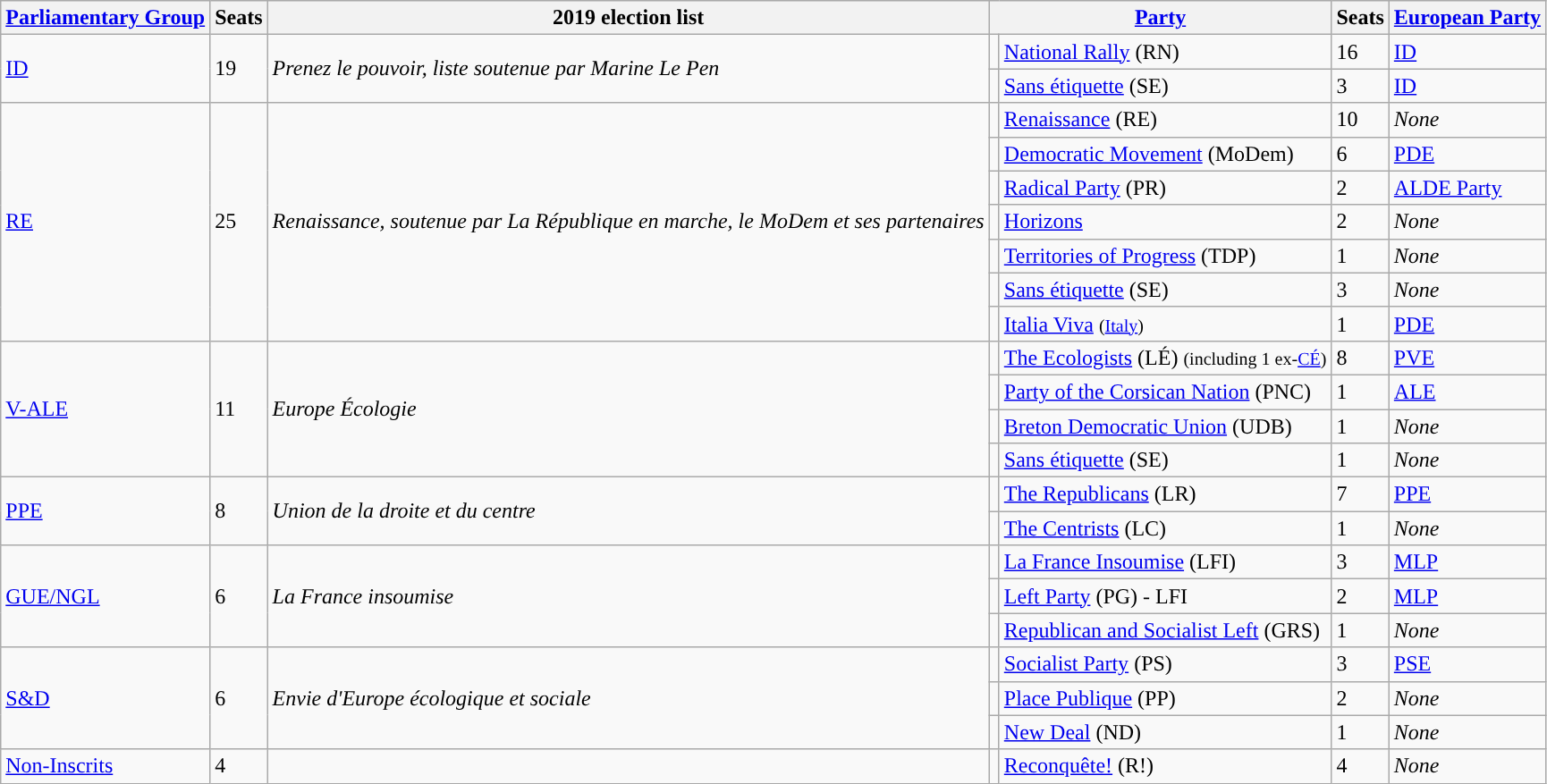<table class="wikitable">
<tr>
<th><a href='#'>Parliamentary Group</a></th>
<th>Seats</th>
<th>2019 election list</th>
<th colspan="2"><a href='#'>Party</a></th>
<th>Seats</th>
<th><a href='#'>European Party</a></th>
</tr>
<tr>
<td rowspan="2"><a href='#'>ID</a></td>
<td rowspan="2">19</td>
<td rowspan="2"><em>Prenez le pouvoir, liste soutenue par Marine Le Pen</em></td>
<td style="background:"></td>
<td><a href='#'>National Rally</a> (RN)</td>
<td>16</td>
<td><a href='#'>ID</a></td>
</tr>
<tr>
<td style="background:"></td>
<td><a href='#'>Sans étiquette</a> (SE)</td>
<td>3</td>
<td><a href='#'>ID</a></td>
</tr>
<tr>
<td rowspan="7"><a href='#'>RE</a></td>
<td rowspan="7">25</td>
<td rowspan="7"><em>Renaissance, soutenue par La République en marche, le MoDem et ses partenaires</em></td>
<td style="background:"></td>
<td><a href='#'>Renaissance</a> (RE)</td>
<td>10</td>
<td><em>None</em></td>
</tr>
<tr>
<td style="background:"></td>
<td><a href='#'>Democratic Movement</a> (MoDem)</td>
<td>6</td>
<td><a href='#'>PDE</a></td>
</tr>
<tr>
<td style="background:"></td>
<td><a href='#'>Radical Party</a> (PR)</td>
<td>2</td>
<td><a href='#'>ALDE Party</a></td>
</tr>
<tr>
<td style="background:"></td>
<td><a href='#'>Horizons</a></td>
<td>2</td>
<td><em>None</em></td>
</tr>
<tr>
<td style="background:"></td>
<td><a href='#'>Territories of Progress</a> (TDP)</td>
<td>1</td>
<td><em>None</em></td>
</tr>
<tr>
<td style="background:"></td>
<td><a href='#'>Sans étiquette</a> (SE)</td>
<td>3</td>
<td><em>None</em></td>
</tr>
<tr>
<td style="background:"></td>
<td><a href='#'>Italia Viva</a> <small>(<a href='#'>Italy</a>)</small></td>
<td>1</td>
<td><a href='#'>PDE</a></td>
</tr>
<tr>
<td rowspan="4"><a href='#'>V-ALE</a></td>
<td rowspan="4">11</td>
<td rowspan="4"><em>Europe Écologie</em></td>
<td style="background:"></td>
<td><a href='#'>The Ecologists</a> (LÉ) <small>(including 1 ex-<a href='#'>CÉ</a>)</small></td>
<td>8</td>
<td><a href='#'>PVE</a></td>
</tr>
<tr>
<td style="background:"></td>
<td><a href='#'>Party of the Corsican Nation</a> (PNC)</td>
<td>1</td>
<td><a href='#'>ALE</a></td>
</tr>
<tr>
<td style="background:"></td>
<td><a href='#'>Breton Democratic Union</a> (UDB)</td>
<td>1</td>
<td><em>None</em></td>
</tr>
<tr>
<td style="background:"></td>
<td><a href='#'>Sans étiquette</a> (SE)</td>
<td>1</td>
<td><em>None</em></td>
</tr>
<tr>
<td rowspan="2"><a href='#'>PPE</a></td>
<td rowspan="2">8</td>
<td rowspan="2"><em>Union de la droite et du centre</em></td>
<td style="background:"></td>
<td><a href='#'>The Republicans</a> (LR)</td>
<td>7</td>
<td><a href='#'>PPE</a></td>
</tr>
<tr>
<td style="background:"></td>
<td><a href='#'>The Centrists</a> (LC)</td>
<td>1</td>
<td><em>None</em></td>
</tr>
<tr>
<td rowspan="3"><a href='#'>GUE/NGL</a></td>
<td rowspan="3">6</td>
<td rowspan="3"><em>La France insoumise</em></td>
<td style="background:"></td>
<td><a href='#'>La France Insoumise</a> (LFI)</td>
<td>3</td>
<td><a href='#'>MLP</a></td>
</tr>
<tr>
<td style="background:"></td>
<td><a href='#'>Left Party</a> (PG) - LFI</td>
<td>2</td>
<td><a href='#'>MLP</a></td>
</tr>
<tr>
<td style="background:"></td>
<td><a href='#'>Republican and Socialist Left</a> (GRS)</td>
<td>1</td>
<td><em>None</em></td>
</tr>
<tr>
<td rowspan="3"><a href='#'>S&D</a></td>
<td rowspan="3">6</td>
<td rowspan="3"><em>Envie d'Europe écologique et sociale</em></td>
<td style="background:"></td>
<td><a href='#'>Socialist Party</a> (PS)</td>
<td>3</td>
<td><a href='#'>PSE</a></td>
</tr>
<tr>
<td style="background:"></td>
<td><a href='#'>Place Publique</a> (PP)</td>
<td>2</td>
<td><em>None</em></td>
</tr>
<tr>
<td style="background:"></td>
<td><a href='#'>New Deal</a> (ND)</td>
<td>1</td>
<td><em>None</em></td>
</tr>
<tr>
<td><a href='#'>Non-Inscrits</a></td>
<td>4</td>
<td></td>
<td style="background:"></td>
<td><a href='#'>Reconquête!</a> (R!)</td>
<td>4</td>
<td><em>None</em></td>
</tr>
</table>
